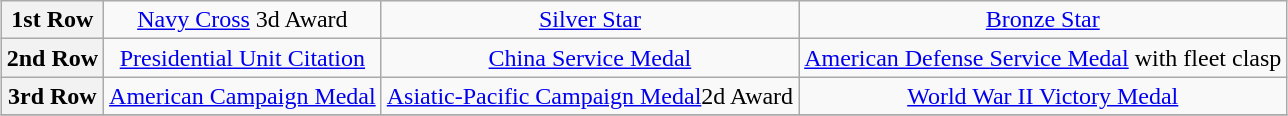<table class="wikitable" style="margin:1em auto; text-align:center;">
<tr>
<th>1st Row</th>
<td><a href='#'>Navy Cross</a> 3d Award</td>
<td><a href='#'>Silver Star</a></td>
<td><a href='#'>Bronze Star</a></td>
</tr>
<tr>
<th>2nd Row</th>
<td><a href='#'>Presidential Unit Citation</a></td>
<td><a href='#'>China Service Medal</a></td>
<td><a href='#'>American Defense Service Medal</a> with fleet clasp</td>
</tr>
<tr>
<th>3rd Row</th>
<td><a href='#'>American Campaign Medal</a></td>
<td><a href='#'>Asiatic-Pacific Campaign Medal</a>2d Award</td>
<td><a href='#'>World War II Victory Medal</a></td>
</tr>
<tr>
</tr>
</table>
